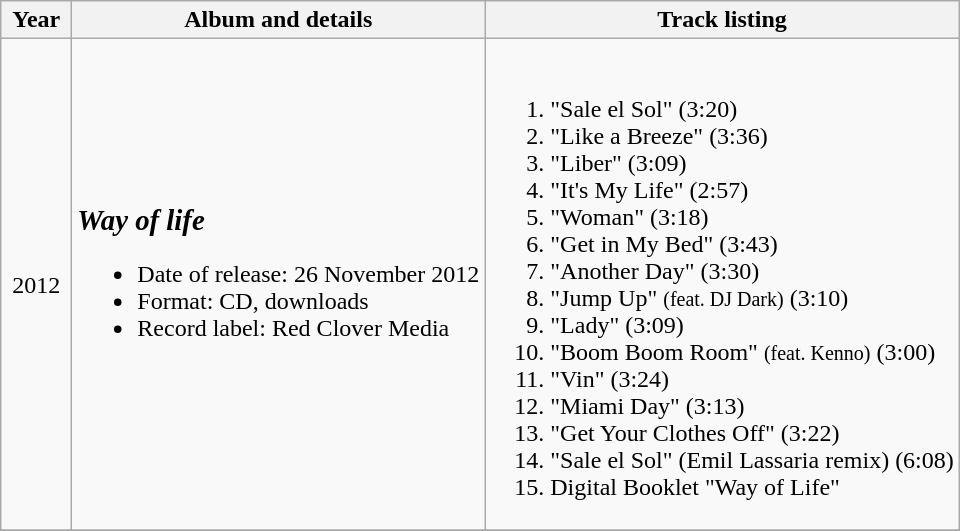<table class="wikitable sortable">
<tr>
<th width="40">Year</th>
<th>Album and details</th>
<th>Track listing</th>
</tr>
<tr>
<td align="center">2012</td>
<td><big><strong><em>Way of life</em></strong></big><br><ul><li>Date of release: 26 November 2012</li><li>Format: CD, downloads</li><li>Record label: Red Clover Media</li></ul></td>
<td><br><ol><li>"Sale el Sol" (3:20)</li><li>"Like a Breeze" (3:36)</li><li>"Liber" (3:09)</li><li>"It's My Life" (2:57)</li><li>"Woman" (3:18)</li><li>"Get in My Bed" (3:43)</li><li>"Another Day" (3:30)</li><li>"Jump Up" <small>(feat. DJ Dark)</small> (3:10)</li><li>"Lady" (3:09)</li><li>"Boom Boom Room" <small>(feat. Kenno)</small> (3:00)</li><li>"Vin" (3:24)</li><li>"Miami Day" (3:13)</li><li>"Get Your Clothes Off" (3:22)</li><li>"Sale el Sol" (Emil Lassaria remix) (6:08)</li><li>Digital Booklet "Way of Life"</li></ol></td>
</tr>
<tr>
</tr>
</table>
